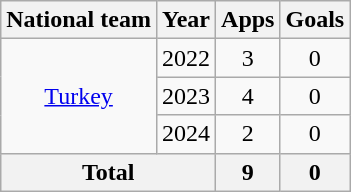<table class="wikitable" style="text-align:center">
<tr>
<th>National team</th>
<th>Year</th>
<th>Apps</th>
<th>Goals</th>
</tr>
<tr>
<td rowspan="3"><a href='#'>Turkey</a></td>
<td>2022</td>
<td>3</td>
<td>0</td>
</tr>
<tr>
<td>2023</td>
<td>4</td>
<td>0</td>
</tr>
<tr>
<td>2024</td>
<td>2</td>
<td>0</td>
</tr>
<tr>
<th colspan="2">Total</th>
<th>9</th>
<th>0</th>
</tr>
</table>
